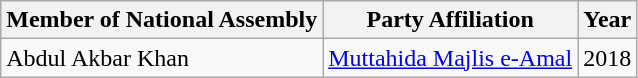<table class="wikitable sortable">
<tr>
<th>Member of National Assembly</th>
<th>Party Affiliation</th>
<th>Year</th>
</tr>
<tr>
<td>Abdul Akbar Khan</td>
<td><a href='#'>Muttahida Majlis e-Amal</a></td>
<td>2018</td>
</tr>
</table>
